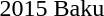<table>
<tr>
<td>2015 Baku<br></td>
<td></td>
<td></td>
<td></td>
</tr>
</table>
